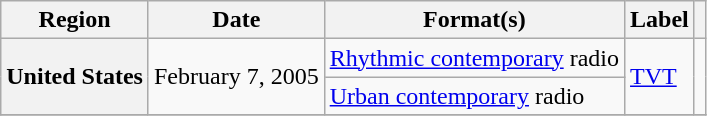<table class="wikitable plainrowheaders">
<tr>
<th scope="col">Region</th>
<th scope="col">Date</th>
<th scope="col">Format(s)</th>
<th scope="col">Label</th>
<th scope="col"></th>
</tr>
<tr>
<th scope="row" rowspan="2">United States</th>
<td rowspan="2">February 7, 2005</td>
<td><a href='#'>Rhythmic contemporary</a> radio</td>
<td rowspan="2"><a href='#'>TVT</a></td>
<td rowspan="2"></td>
</tr>
<tr>
<td><a href='#'>Urban contemporary</a> radio</td>
</tr>
<tr>
</tr>
</table>
